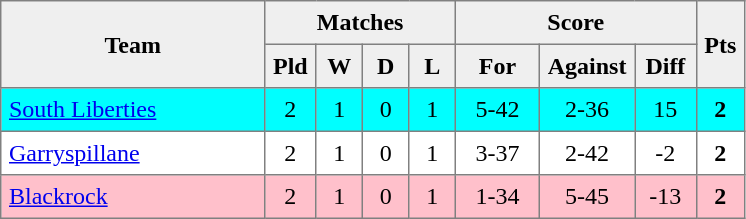<table style=border-collapse:collapse border=1 cellspacing=0 cellpadding=5>
<tr align=center bgcolor=#efefef>
<th rowspan=2 width=165>Team</th>
<th colspan=4>Matches</th>
<th colspan=3>Score</th>
<th rowspan=2width=20>Pts</th>
</tr>
<tr align=center bgcolor=#efefef>
<th width=20>Pld</th>
<th width=20>W</th>
<th width=20>D</th>
<th width=20>L</th>
<th width=45>For</th>
<th width=45>Against</th>
<th width=30>Diff</th>
</tr>
<tr align=center style="background:#00FFFF;">
<td style="text-align:left;"><a href='#'>South Liberties</a></td>
<td>2</td>
<td>1</td>
<td>0</td>
<td>1</td>
<td>5-42</td>
<td>2-36</td>
<td>15</td>
<td><strong>2</strong></td>
</tr>
<tr align=center>
<td style="text-align:left;"><a href='#'>Garryspillane</a></td>
<td>2</td>
<td>1</td>
<td>0</td>
<td>1</td>
<td>3-37</td>
<td>2-42</td>
<td>-2</td>
<td><strong>2</strong></td>
</tr>
<tr align=center style="background:#FFC0CB;">
<td style="text-align:left;"><a href='#'>Blackrock</a></td>
<td>2</td>
<td>1</td>
<td>0</td>
<td>1</td>
<td>1-34</td>
<td>5-45</td>
<td>-13</td>
<td><strong>2</strong></td>
</tr>
</table>
